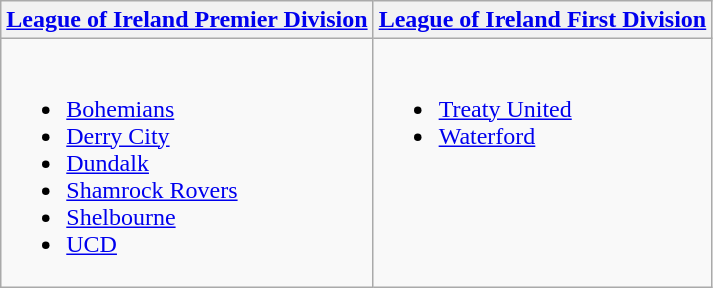<table class="wikitable">
<tr>
<th><a href='#'>League of Ireland Premier Division</a></th>
<th><a href='#'>League of Ireland First Division</a></th>
</tr>
<tr>
<td valign="top"><br><ul><li><a href='#'>Bohemians</a></li><li><a href='#'>Derry City</a></li><li><a href='#'>Dundalk</a></li><li><a href='#'>Shamrock Rovers</a></li><li><a href='#'>Shelbourne</a></li><li><a href='#'>UCD</a></li></ul></td>
<td valign="top"><br><ul><li><a href='#'>Treaty United</a></li><li><a href='#'>Waterford</a></li></ul></td>
</tr>
</table>
